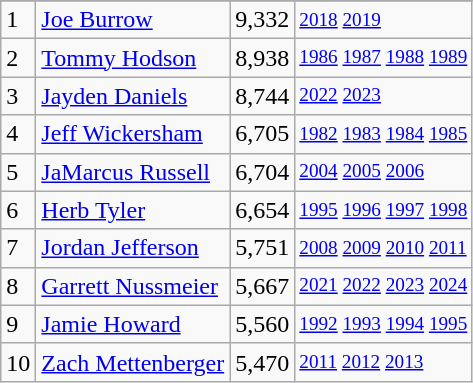<table class="wikitable">
<tr>
</tr>
<tr>
<td>1</td>
<td><a href='#'>Joe Burrow</a></td>
<td><abbr>9,332</abbr></td>
<td style="font-size:80%;"><a href='#'>2018</a> <a href='#'>2019</a></td>
</tr>
<tr>
<td>2</td>
<td><a href='#'>Tommy Hodson</a></td>
<td><abbr>8,938</abbr></td>
<td style="font-size:80%;"><a href='#'>1986</a> <a href='#'>1987</a> <a href='#'>1988</a> <a href='#'>1989</a></td>
</tr>
<tr>
<td>3</td>
<td><a href='#'>Jayden Daniels</a></td>
<td><abbr>8,744</abbr></td>
<td style="font-size:80%;"><a href='#'>2022</a> <a href='#'>2023</a></td>
</tr>
<tr>
<td>4</td>
<td><a href='#'>Jeff Wickersham</a></td>
<td><abbr>6,705</abbr></td>
<td style="font-size:80%;"><a href='#'>1982</a> <a href='#'>1983</a> <a href='#'>1984</a> <a href='#'>1985</a></td>
</tr>
<tr>
<td>5</td>
<td><a href='#'>JaMarcus Russell</a></td>
<td><abbr>6,704</abbr></td>
<td style="font-size:80%;"><a href='#'>2004</a> <a href='#'>2005</a> <a href='#'>2006</a></td>
</tr>
<tr>
<td>6</td>
<td><a href='#'>Herb Tyler</a></td>
<td><abbr>6,654</abbr></td>
<td style="font-size:80%;"><a href='#'>1995</a> <a href='#'>1996</a> <a href='#'>1997</a> <a href='#'>1998</a></td>
</tr>
<tr>
<td>7</td>
<td><a href='#'>Jordan Jefferson</a></td>
<td><abbr>5,751</abbr></td>
<td style="font-size:80%;"><a href='#'>2008</a> <a href='#'>2009</a> <a href='#'>2010</a> <a href='#'>2011</a></td>
</tr>
<tr>
<td>8</td>
<td><a href='#'>Garrett Nussmeier</a></td>
<td><abbr>5,667</abbr></td>
<td style="font-size:80%;"><a href='#'>2021</a> <a href='#'>2022</a> <a href='#'>2023</a> <a href='#'>2024</a></td>
</tr>
<tr>
<td>9</td>
<td><a href='#'>Jamie Howard</a></td>
<td><abbr>5,560</abbr></td>
<td style="font-size:80%;"><a href='#'>1992</a> <a href='#'>1993</a> <a href='#'>1994</a> <a href='#'>1995</a></td>
</tr>
<tr>
<td>10</td>
<td><a href='#'>Zach Mettenberger</a></td>
<td><abbr>5,470</abbr></td>
<td style="font-size:80%;"><a href='#'>2011</a> <a href='#'>2012</a> <a href='#'>2013</a></td>
</tr>
</table>
